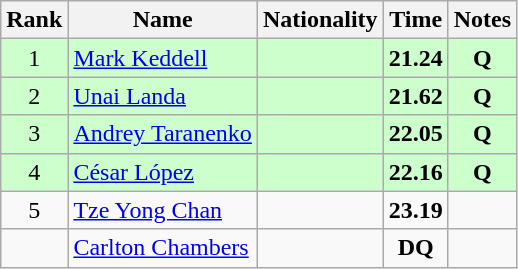<table class="wikitable sortable" style="text-align:center">
<tr>
<th>Rank</th>
<th>Name</th>
<th>Nationality</th>
<th>Time</th>
<th>Notes</th>
</tr>
<tr bgcolor=ccffcc>
<td>1</td>
<td align=left><a href='#'>Mark Keddell</a></td>
<td align=left></td>
<td><strong>21.24</strong></td>
<td><strong>Q</strong></td>
</tr>
<tr bgcolor=ccffcc>
<td>2</td>
<td align=left><a href='#'>Unai Landa</a></td>
<td align=left></td>
<td><strong>21.62</strong></td>
<td><strong>Q</strong></td>
</tr>
<tr bgcolor=ccffcc>
<td>3</td>
<td align=left><a href='#'>Andrey Taranenko</a></td>
<td align=left></td>
<td><strong>22.05</strong></td>
<td><strong>Q</strong></td>
</tr>
<tr bgcolor=ccffcc>
<td>4</td>
<td align=left><a href='#'>César López</a></td>
<td align=left></td>
<td><strong>22.16</strong></td>
<td><strong>Q</strong></td>
</tr>
<tr>
<td>5</td>
<td align=left><a href='#'>Tze Yong Chan</a></td>
<td align=left></td>
<td><strong>23.19</strong></td>
<td></td>
</tr>
<tr>
<td></td>
<td align=left><a href='#'>Carlton Chambers</a></td>
<td align=left></td>
<td><strong>DQ</strong></td>
<td></td>
</tr>
</table>
